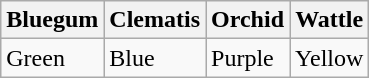<table class="wikitable">
<tr>
<th>Bluegum</th>
<th>Clematis</th>
<th>Orchid</th>
<th>Wattle</th>
</tr>
<tr>
<td>Green</td>
<td>Blue</td>
<td>Purple</td>
<td>Yellow</td>
</tr>
</table>
